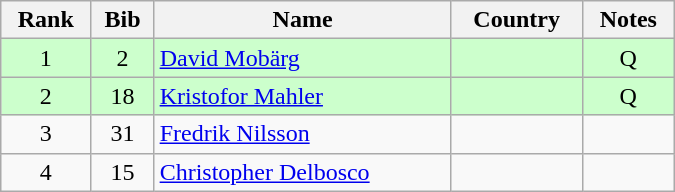<table class="wikitable" style="text-align:center; width:450px">
<tr>
<th>Rank</th>
<th>Bib</th>
<th>Name</th>
<th>Country</th>
<th>Notes</th>
</tr>
<tr bgcolor=ccffcc>
<td>1</td>
<td>2</td>
<td align=left><a href='#'>David Mobärg</a></td>
<td align=left></td>
<td>Q</td>
</tr>
<tr bgcolor=ccffcc>
<td>2</td>
<td>18</td>
<td align=left><a href='#'>Kristofor Mahler</a></td>
<td align=left></td>
<td>Q</td>
</tr>
<tr>
<td>3</td>
<td>31</td>
<td align=left><a href='#'>Fredrik Nilsson</a></td>
<td align=left></td>
<td></td>
</tr>
<tr>
<td>4</td>
<td>15</td>
<td align=left><a href='#'>Christopher Delbosco</a></td>
<td align=left></td>
<td></td>
</tr>
</table>
